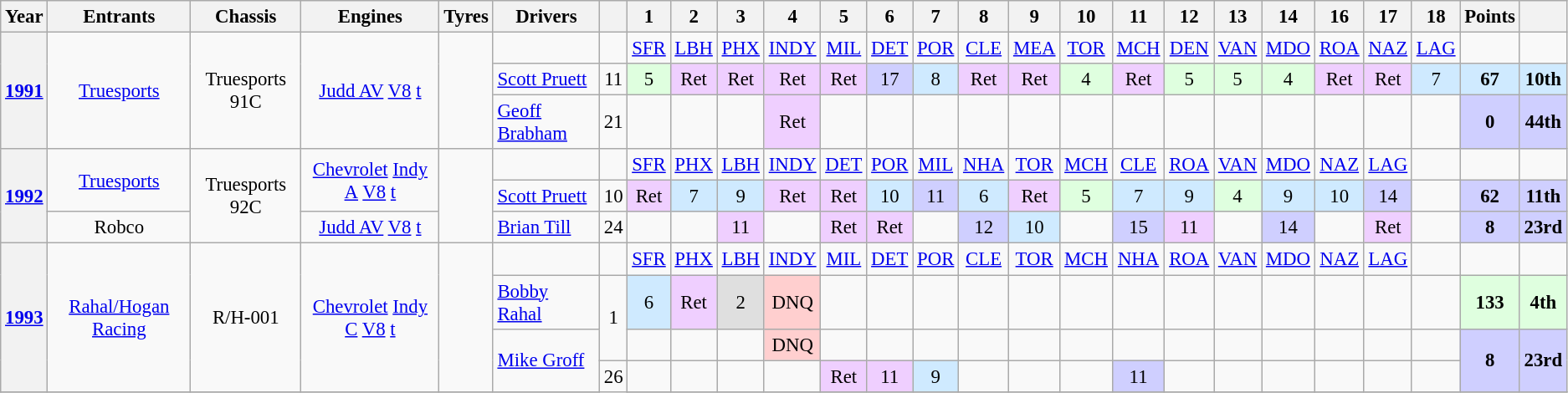<table class="wikitable" style="text-align:center; font-size:95%">
<tr>
<th>Year</th>
<th>Entrants</th>
<th>Chassis</th>
<th>Engines</th>
<th>Tyres</th>
<th>Drivers</th>
<th></th>
<th>1</th>
<th>2</th>
<th>3</th>
<th>4</th>
<th>5</th>
<th>6</th>
<th>7</th>
<th>8</th>
<th>9</th>
<th>10</th>
<th>11</th>
<th>12</th>
<th>13</th>
<th>14</th>
<th>16</th>
<th>17</th>
<th>18</th>
<th>Points</th>
<th></th>
</tr>
<tr>
<th rowspan=3><a href='#'>1991</a></th>
<td rowspan=3><a href='#'>Truesports</a></td>
<td rowspan=3>Truesports 91C</td>
<td rowspan=3><a href='#'>Judd AV</a> <a href='#'>V8</a> <a href='#'>t</a></td>
<td rowspan=3></td>
<td></td>
<td></td>
<td><a href='#'>SFR</a></td>
<td><a href='#'>LBH</a></td>
<td><a href='#'>PHX</a></td>
<td><a href='#'>INDY</a></td>
<td><a href='#'>MIL</a></td>
<td><a href='#'>DET</a></td>
<td><a href='#'>POR</a></td>
<td><a href='#'>CLE</a></td>
<td><a href='#'>MEA</a></td>
<td><a href='#'>TOR</a></td>
<td><a href='#'>MCH</a></td>
<td><a href='#'>DEN</a></td>
<td><a href='#'>VAN</a></td>
<td><a href='#'>MDO</a></td>
<td><a href='#'>ROA</a></td>
<td><a href='#'>NAZ</a></td>
<td><a href='#'>LAG</a></td>
<td></td>
<td></td>
</tr>
<tr>
<td align="left"> <a href='#'>Scott Pruett</a></td>
<td>11</td>
<td style="background:#DFFFDF;">5</td>
<td style="background:#EFCFFF;">Ret</td>
<td style="background:#EFCFFF;">Ret</td>
<td style="background:#EFCFFF;">Ret</td>
<td style="background:#EFCFFF;">Ret</td>
<td style="background:#CFCFFF;">17</td>
<td style="background:#CFEAFF;">8</td>
<td style="background:#EFCFFF;">Ret</td>
<td style="background:#EFCFFF;">Ret</td>
<td style="background:#DFFFDF;">4</td>
<td style="background:#EFCFFF;">Ret</td>
<td style="background:#DFFFDF;">5</td>
<td style="background:#DFFFDF;">5</td>
<td style="background:#DFFFDF;">4</td>
<td style="background:#EFCFFF;">Ret</td>
<td style="background:#EFCFFF;">Ret</td>
<td style="background:#CFEAFF;">7</td>
<td style="background:#CFEAFF;"><strong>67</strong></td>
<td style="background:#CFEAFF;"><strong>10th</strong></td>
</tr>
<tr>
<td align="left"> <a href='#'>Geoff Brabham</a></td>
<td>21</td>
<td></td>
<td></td>
<td></td>
<td style="background:#EFCFFF;">Ret</td>
<td></td>
<td></td>
<td></td>
<td></td>
<td></td>
<td></td>
<td></td>
<td></td>
<td></td>
<td></td>
<td></td>
<td></td>
<td></td>
<td style="background:#cfcfff;"><strong>0</strong></td>
<td style="background:#cfcfff;"><strong>44th</strong></td>
</tr>
<tr>
<th rowspan=3><a href='#'>1992</a></th>
<td rowspan=2><a href='#'>Truesports</a></td>
<td rowspan=3>Truesports 92C</td>
<td rowspan=2><a href='#'>Chevrolet</a> <a href='#'>Indy A</a> <a href='#'>V8</a> <a href='#'>t</a></td>
<td rowspan=3></td>
<td></td>
<td></td>
<td><a href='#'>SFR</a></td>
<td><a href='#'>PHX</a></td>
<td><a href='#'>LBH</a></td>
<td><a href='#'>INDY</a></td>
<td><a href='#'>DET</a></td>
<td><a href='#'>POR</a></td>
<td><a href='#'>MIL</a></td>
<td><a href='#'>NHA</a></td>
<td><a href='#'>TOR</a></td>
<td><a href='#'>MCH</a></td>
<td><a href='#'>CLE</a></td>
<td><a href='#'>ROA</a></td>
<td><a href='#'>VAN</a></td>
<td><a href='#'>MDO</a></td>
<td><a href='#'>NAZ</a></td>
<td><a href='#'>LAG</a></td>
<td></td>
<td></td>
<td></td>
</tr>
<tr>
<td align="left"> <a href='#'>Scott Pruett</a></td>
<td>10</td>
<td style="background:#EFCFFF;">Ret</td>
<td style="background:#CFEAFF;">7</td>
<td style="background:#CFEAFF;">9</td>
<td style="background:#EFCFFF;">Ret</td>
<td style="background:#EFCFFF;">Ret</td>
<td style="background:#CFEAFF;">10</td>
<td style="background:#CFCFFF;">11</td>
<td style="background:#CFEAFF;">6</td>
<td style="background:#EFCFFF;">Ret</td>
<td style="background:#DFFFDF;">5</td>
<td style="background:#CFEAFF;">7</td>
<td style="background:#CFEAFF;">9</td>
<td style="background:#DFFFDF;">4</td>
<td style="background:#CFEAFF;">9</td>
<td style="background:#CFEAFF;">10</td>
<td style="background:#CFCFFF;">14</td>
<td></td>
<td style="background:#CFCFFF;"><strong>62</strong></td>
<td style="background:#CFCFFF;"><strong>11th</strong></td>
</tr>
<tr>
<td>Robco</td>
<td><a href='#'>Judd AV</a> <a href='#'>V8</a> <a href='#'>t</a></td>
<td align="left"> <a href='#'>Brian Till</a></td>
<td>24</td>
<td></td>
<td></td>
<td style="background:#EFCFFF;">11</td>
<td></td>
<td style="background:#EFCFFF;">Ret</td>
<td style="background:#EFCFFF;">Ret</td>
<td></td>
<td style="background:#CFCFFF;">12</td>
<td style="background:#CFEAFF;">10</td>
<td></td>
<td style="background:#CFCFFF;">15</td>
<td style="background:#EFCFFF;">11</td>
<td></td>
<td style="background:#CFCFFF;">14</td>
<td></td>
<td style="background:#EFCFFF;">Ret</td>
<td></td>
<td style="background:#cfcfff;"><strong>8</strong></td>
<td style="background:#cfcfff;"><strong>23rd</strong></td>
</tr>
<tr>
<th rowspan=4><a href='#'>1993</a></th>
<td rowspan=4><a href='#'>Rahal/Hogan Racing</a></td>
<td rowspan=4>R/H-001</td>
<td rowspan=4><a href='#'>Chevrolet</a> <a href='#'>Indy C</a> <a href='#'>V8</a> <a href='#'>t</a></td>
<td rowspan=4></td>
<td></td>
<td></td>
<td><a href='#'>SFR</a></td>
<td><a href='#'>PHX</a></td>
<td><a href='#'>LBH</a></td>
<td><a href='#'>INDY</a></td>
<td><a href='#'>MIL</a></td>
<td><a href='#'>DET</a></td>
<td><a href='#'>POR</a></td>
<td><a href='#'>CLE</a></td>
<td><a href='#'>TOR</a></td>
<td><a href='#'>MCH</a></td>
<td><a href='#'>NHA</a></td>
<td><a href='#'>ROA</a></td>
<td><a href='#'>VAN</a></td>
<td><a href='#'>MDO</a></td>
<td><a href='#'>NAZ</a></td>
<td><a href='#'>LAG</a></td>
<td></td>
<td></td>
<td></td>
</tr>
<tr>
<td align="left"> <a href='#'>Bobby Rahal</a></td>
<td rowspan=2>1</td>
<td style="background:#CFEAFF;">6</td>
<td style="background:#EFCFFF;">Ret</td>
<td style="background:#dfdfdf;">2</td>
<td style="background:#ffcfcf;">DNQ</td>
<td></td>
<td></td>
<td></td>
<td></td>
<td></td>
<td></td>
<td></td>
<td></td>
<td></td>
<td></td>
<td></td>
<td></td>
<td></td>
<td style="background:#dfffdf;"><strong>133</strong></td>
<td style="background:#dfffdf;"><strong>4th</strong></td>
</tr>
<tr>
<td rowspan=2 align="left"> <a href='#'>Mike Groff</a></td>
<td></td>
<td></td>
<td></td>
<td style="background:#ffcfcf;">DNQ</td>
<td></td>
<td></td>
<td></td>
<td></td>
<td></td>
<td></td>
<td></td>
<td></td>
<td></td>
<td></td>
<td></td>
<td></td>
<td></td>
<td rowspan=2 style="background:#cfcfff;"><strong>8</strong></td>
<td rowspan=2 style="background:#cfcfff;"><strong>23rd</strong></td>
</tr>
<tr>
<td rowspan=2>26</td>
<td></td>
<td></td>
<td></td>
<td></td>
<td style="background:#EFCFFF;">Ret</td>
<td style="background:#EFCFFF;">11</td>
<td style="background:#CFEAFF;">9</td>
<td></td>
<td></td>
<td></td>
<td style="background:#cfcfff;">11</td>
<td></td>
<td></td>
<td></td>
<td></td>
<td></td>
<td></td>
</tr>
<tr>
</tr>
</table>
